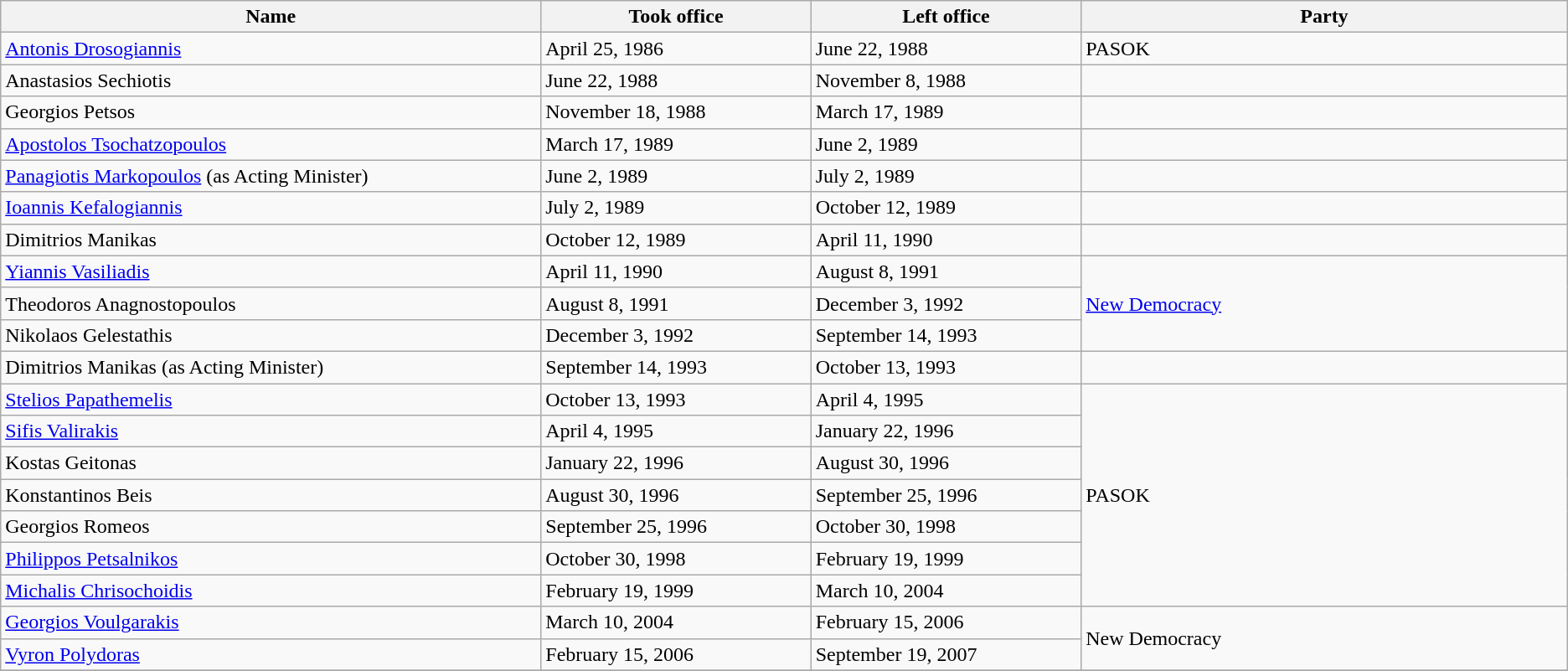<table class="wikitable">
<tr>
<th width="20%">Name</th>
<th width="10%">Took office</th>
<th width="10%">Left office</th>
<th width="18%">Party</th>
</tr>
<tr>
<td><a href='#'>Antonis Drosogiannis</a></td>
<td>April 25, 1986</td>
<td>June 22, 1988</td>
<td>PASOK</td>
</tr>
<tr>
<td>Anastasios Sechiotis</td>
<td>June 22, 1988</td>
<td>November 8, 1988</td>
<td></td>
</tr>
<tr>
<td>Georgios Petsos</td>
<td>November 18, 1988</td>
<td>March 17, 1989</td>
<td></td>
</tr>
<tr>
<td><a href='#'>Apostolos Tsochatzopoulos</a></td>
<td>March 17, 1989</td>
<td>June 2, 1989</td>
<td></td>
</tr>
<tr>
<td><a href='#'>Panagiotis Markopoulos</a> (as Acting Minister)</td>
<td>June 2, 1989</td>
<td>July 2, 1989</td>
<td></td>
</tr>
<tr>
<td><a href='#'>Ioannis Kefalogiannis</a></td>
<td>July 2, 1989</td>
<td>October 12, 1989</td>
<td></td>
</tr>
<tr>
<td>Dimitrios Manikas</td>
<td>October 12, 1989</td>
<td>April 11, 1990</td>
<td></td>
</tr>
<tr>
<td><a href='#'>Yiannis Vasiliadis</a></td>
<td>April 11, 1990</td>
<td>August 8, 1991</td>
<td rowspan=3><a href='#'>New Democracy</a></td>
</tr>
<tr>
<td>Theodoros Anagnostopoulos</td>
<td>August 8, 1991</td>
<td>December 3, 1992</td>
</tr>
<tr>
<td>Nikolaos Gelestathis</td>
<td>December 3, 1992</td>
<td>September 14, 1993</td>
</tr>
<tr>
<td>Dimitrios Manikas (as Acting Minister)</td>
<td>September 14, 1993</td>
<td>October 13, 1993</td>
<td></td>
</tr>
<tr>
<td><a href='#'>Stelios Papathemelis</a></td>
<td>October 13, 1993</td>
<td>April 4, 1995</td>
<td rowspan=7>PASOK</td>
</tr>
<tr>
<td><a href='#'>Sifis Valirakis</a></td>
<td>April 4, 1995</td>
<td>January 22, 1996</td>
</tr>
<tr>
<td>Kostas Geitonas</td>
<td>January 22, 1996</td>
<td>August 30, 1996</td>
</tr>
<tr>
<td>Konstantinos Beis</td>
<td>August 30, 1996</td>
<td>September 25, 1996</td>
</tr>
<tr>
<td>Georgios Romeos</td>
<td>September 25, 1996</td>
<td>October 30, 1998</td>
</tr>
<tr>
<td><a href='#'>Philippos Petsalnikos</a></td>
<td>October 30, 1998</td>
<td>February 19, 1999</td>
</tr>
<tr>
<td><a href='#'>Michalis Chrisochoidis</a></td>
<td>February 19, 1999</td>
<td>March 10, 2004</td>
</tr>
<tr>
<td><a href='#'>Georgios Voulgarakis</a></td>
<td>March 10, 2004</td>
<td>February 15, 2006</td>
<td rowspan=2>New Democracy</td>
</tr>
<tr>
<td><a href='#'>Vyron Polydoras</a></td>
<td>February 15, 2006</td>
<td>September 19, 2007</td>
</tr>
<tr>
</tr>
</table>
